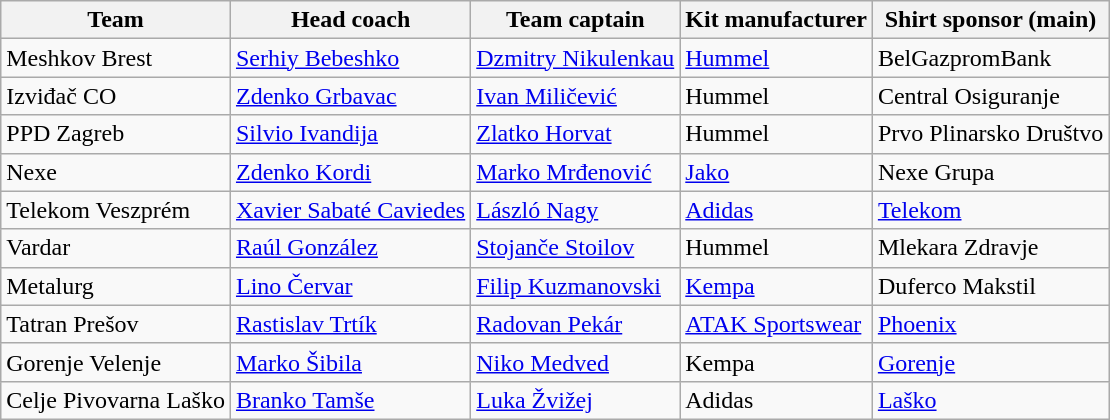<table class="wikitable sortable" style="text-align: left;">
<tr>
<th>Team</th>
<th>Head coach</th>
<th>Team captain</th>
<th>Kit manufacturer</th>
<th>Shirt sponsor (main)</th>
</tr>
<tr>
<td>Meshkov Brest</td>
<td> <a href='#'>Serhiy Bebeshko</a></td>
<td> <a href='#'>Dzmitry Nikulenkau</a></td>
<td><a href='#'>Hummel</a></td>
<td>BelGazpromBank</td>
</tr>
<tr>
<td>Izviđač CO</td>
<td> <a href='#'>Zdenko Grbavac</a></td>
<td> <a href='#'>Ivan Miličević</a></td>
<td>Hummel</td>
<td>Central Osiguranje</td>
</tr>
<tr>
<td>PPD Zagreb</td>
<td> <a href='#'>Silvio Ivandija</a></td>
<td> <a href='#'>Zlatko Horvat</a></td>
<td>Hummel</td>
<td>Prvo Plinarsko Društvo</td>
</tr>
<tr>
<td>Nexe</td>
<td> <a href='#'>Zdenko Kordi</a></td>
<td> <a href='#'>Marko Mrđenović</a></td>
<td><a href='#'>Jako</a></td>
<td>Nexe Grupa</td>
</tr>
<tr>
<td>Telekom Veszprém</td>
<td> <a href='#'>Xavier Sabaté Caviedes</a></td>
<td> <a href='#'>László Nagy</a></td>
<td><a href='#'>Adidas</a></td>
<td><a href='#'>Telekom</a></td>
</tr>
<tr>
<td>Vardar</td>
<td> <a href='#'>Raúl González</a></td>
<td> <a href='#'>Stojanče Stoilov</a></td>
<td>Hummel</td>
<td>Mlekara Zdravje</td>
</tr>
<tr>
<td>Metalurg</td>
<td> <a href='#'>Lino Červar</a></td>
<td> <a href='#'>Filip Kuzmanovski</a></td>
<td><a href='#'>Kempa</a></td>
<td>Duferco Makstil</td>
</tr>
<tr>
<td>Tatran Prešov</td>
<td> <a href='#'>Rastislav Trtík</a></td>
<td> <a href='#'>Radovan Pekár</a></td>
<td><a href='#'>ATAK Sportswear</a></td>
<td><a href='#'>Phoenix</a></td>
</tr>
<tr>
<td>Gorenje Velenje</td>
<td> <a href='#'>Marko Šibila</a></td>
<td> <a href='#'>Niko Medved</a></td>
<td>Kempa</td>
<td><a href='#'>Gorenje</a></td>
</tr>
<tr>
<td>Celje Pivovarna Laško</td>
<td> <a href='#'>Branko Tamše</a></td>
<td> <a href='#'>Luka Žvižej</a></td>
<td>Adidas</td>
<td><a href='#'>Laško</a></td>
</tr>
</table>
